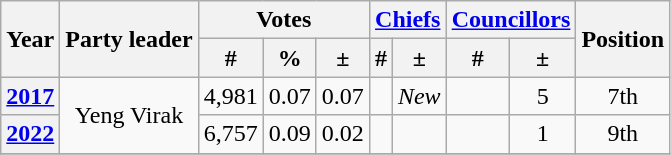<table class="wikitable" style=text-align:center>
<tr>
<th rowspan=2>Year</th>
<th rowspan=2>Party leader</th>
<th colspan=3>Votes</th>
<th colspan=2><a href='#'>Chiefs</a></th>
<th colspan=2><a href='#'>Councillors</a></th>
<th rowspan=2>Position</th>
</tr>
<tr>
<th>#</th>
<th>%</th>
<th>±</th>
<th>#</th>
<th>±</th>
<th>#</th>
<th>±</th>
</tr>
<tr>
<th><a href='#'>2017</a></th>
<td rowspan="2">Yeng Virak</td>
<td>4,981</td>
<td>0.07</td>
<td> 0.07</td>
<td></td>
<td><em>New</em></td>
<td></td>
<td> 5</td>
<td> 7th</td>
</tr>
<tr>
<th><a href='#'>2022</a></th>
<td>6,757</td>
<td>0.09</td>
<td> 0.02</td>
<td></td>
<td></td>
<td></td>
<td>1</td>
<td> 9th</td>
</tr>
<tr>
</tr>
</table>
